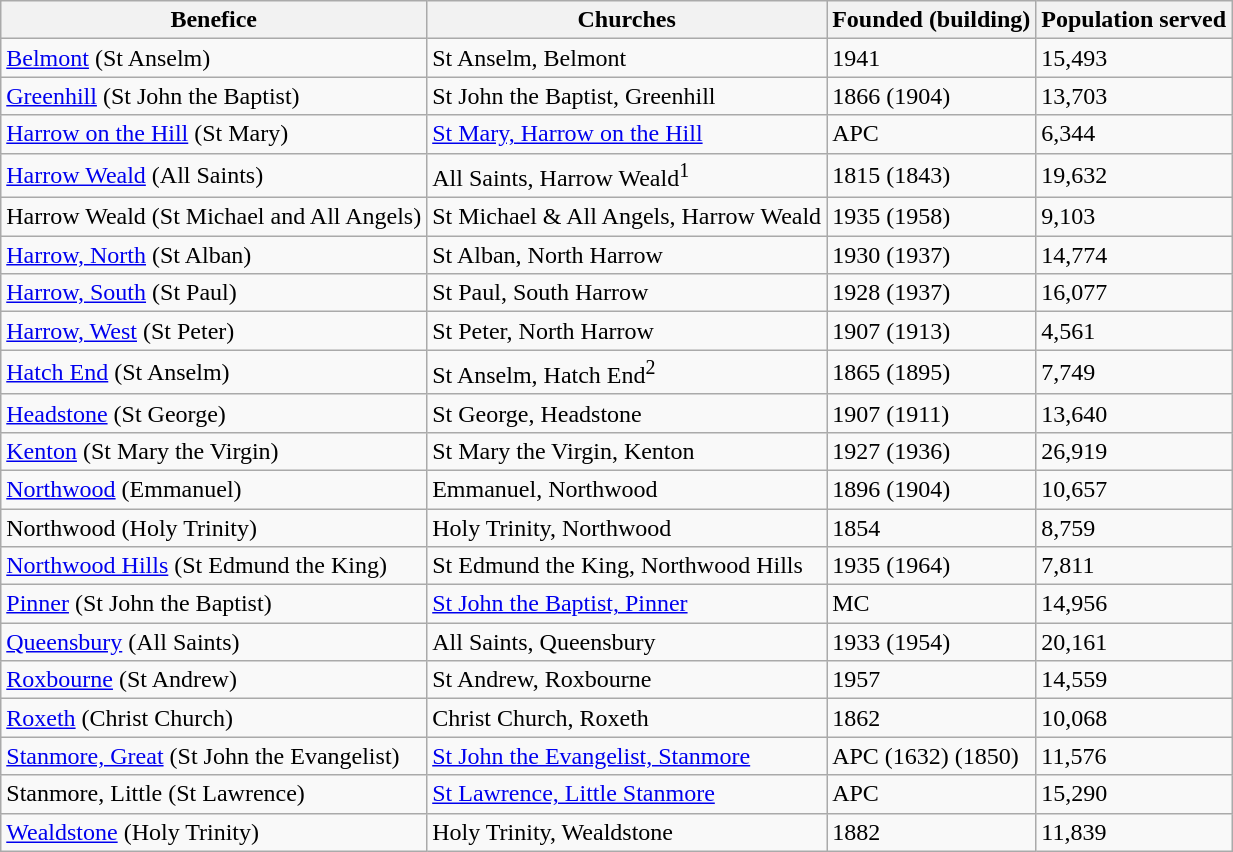<table class="wikitable">
<tr>
<th>Benefice</th>
<th>Churches</th>
<th>Founded (building)</th>
<th>Population served</th>
</tr>
<tr>
<td><a href='#'>Belmont</a> (St Anselm)</td>
<td>St Anselm, Belmont</td>
<td>1941</td>
<td>15,493</td>
</tr>
<tr>
<td><a href='#'>Greenhill</a> (St John the Baptist)</td>
<td>St John the Baptist, Greenhill</td>
<td>1866 (1904)</td>
<td>13,703</td>
</tr>
<tr>
<td><a href='#'>Harrow on the Hill</a> (St Mary)</td>
<td><a href='#'>St Mary, Harrow on the Hill</a></td>
<td>APC</td>
<td>6,344</td>
</tr>
<tr>
<td><a href='#'>Harrow Weald</a> (All Saints)</td>
<td>All Saints, Harrow Weald<sup>1</sup></td>
<td>1815 (1843)</td>
<td>19,632</td>
</tr>
<tr>
<td>Harrow Weald (St Michael and All Angels)</td>
<td>St Michael & All Angels, Harrow Weald</td>
<td>1935 (1958)</td>
<td>9,103</td>
</tr>
<tr>
<td><a href='#'>Harrow, North</a> (St Alban)</td>
<td>St Alban, North Harrow</td>
<td>1930 (1937)</td>
<td>14,774</td>
</tr>
<tr>
<td><a href='#'>Harrow, South</a> (St Paul)</td>
<td>St Paul, South Harrow</td>
<td>1928 (1937)</td>
<td>16,077</td>
</tr>
<tr>
<td><a href='#'>Harrow, West</a> (St Peter)</td>
<td>St Peter, North Harrow</td>
<td>1907 (1913)</td>
<td>4,561</td>
</tr>
<tr>
<td><a href='#'>Hatch End</a> (St Anselm)</td>
<td>St Anselm, Hatch End<sup>2</sup></td>
<td>1865 (1895)</td>
<td>7,749</td>
</tr>
<tr>
<td><a href='#'>Headstone</a> (St George)</td>
<td>St George, Headstone</td>
<td>1907 (1911)</td>
<td>13,640</td>
</tr>
<tr>
<td><a href='#'>Kenton</a> (St Mary the Virgin)</td>
<td>St Mary the Virgin, Kenton</td>
<td>1927 (1936)</td>
<td>26,919</td>
</tr>
<tr>
<td><a href='#'>Northwood</a> (Emmanuel)</td>
<td>Emmanuel, Northwood</td>
<td>1896 (1904)</td>
<td>10,657</td>
</tr>
<tr>
<td>Northwood (Holy Trinity)</td>
<td>Holy Trinity, Northwood</td>
<td>1854</td>
<td>8,759</td>
</tr>
<tr>
<td><a href='#'>Northwood Hills</a> (St Edmund the King)</td>
<td>St Edmund the King, Northwood Hills</td>
<td>1935 (1964)</td>
<td>7,811</td>
</tr>
<tr>
<td><a href='#'>Pinner</a> (St John the Baptist)</td>
<td><a href='#'>St John the Baptist, Pinner</a></td>
<td>MC</td>
<td>14,956</td>
</tr>
<tr>
<td><a href='#'>Queensbury</a> (All Saints)</td>
<td>All Saints, Queensbury</td>
<td>1933 (1954)</td>
<td>20,161</td>
</tr>
<tr>
<td><a href='#'>Roxbourne</a> (St Andrew)</td>
<td>St Andrew, Roxbourne</td>
<td>1957</td>
<td>14,559</td>
</tr>
<tr>
<td><a href='#'>Roxeth</a> (Christ Church)</td>
<td>Christ Church, Roxeth</td>
<td>1862</td>
<td>10,068</td>
</tr>
<tr>
<td><a href='#'>Stanmore, Great</a> (St John the Evangelist)</td>
<td><a href='#'>St John the Evangelist, Stanmore</a></td>
<td>APC (1632) (1850)</td>
<td>11,576</td>
</tr>
<tr>
<td>Stanmore, Little (St Lawrence)</td>
<td><a href='#'>St Lawrence, Little Stanmore</a></td>
<td>APC</td>
<td>15,290</td>
</tr>
<tr>
<td><a href='#'>Wealdstone</a> (Holy Trinity)</td>
<td>Holy Trinity, Wealdstone</td>
<td>1882</td>
<td>11,839</td>
</tr>
</table>
